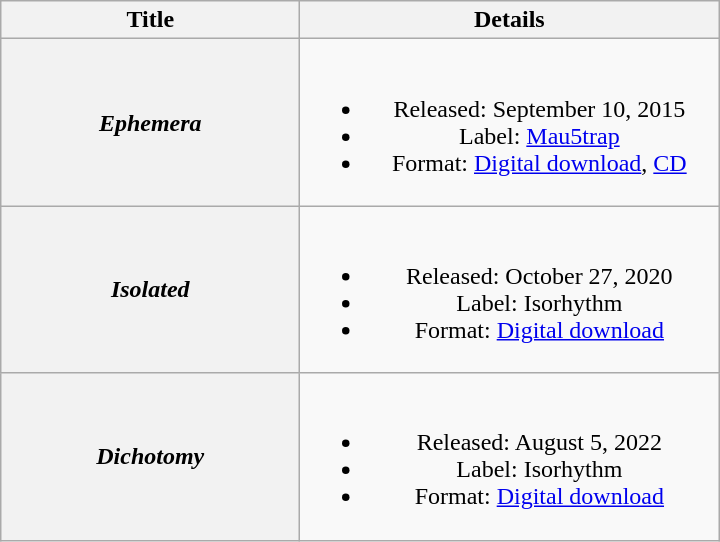<table class="wikitable plainrowheaders" style="text-align:center;">
<tr>
<th scope="col" style="width:12em;">Title</th>
<th scope="col" style="width:17em;">Details</th>
</tr>
<tr>
<th scope="row"><em>Ephemera</em></th>
<td><br><ul><li>Released: September 10, 2015</li><li>Label: <a href='#'>Mau5trap</a></li><li>Format: <a href='#'>Digital download</a>, <a href='#'>CD</a></li></ul></td>
</tr>
<tr>
<th scope="row"><em>Isolated</em></th>
<td><br><ul><li>Released: October 27, 2020</li><li>Label: Isorhythm</li><li>Format: <a href='#'>Digital download</a></li></ul></td>
</tr>
<tr>
<th scope="row"><em>Dichotomy</em></th>
<td><br><ul><li>Released: August 5, 2022</li><li>Label: Isorhythm</li><li>Format: <a href='#'>Digital download</a></li></ul></td>
</tr>
</table>
